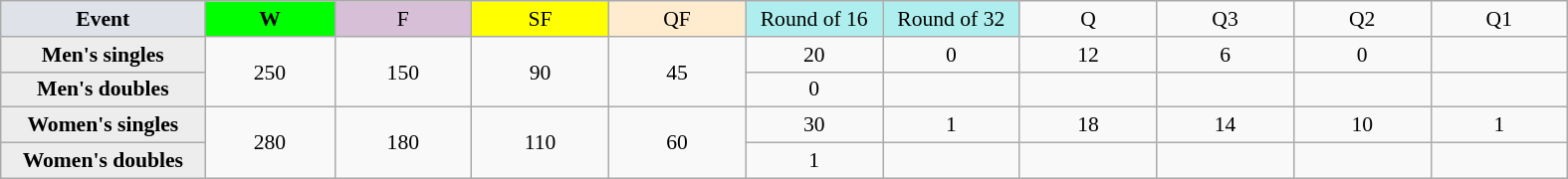<table class=wikitable style=font-size:90%;text-align:center>
<tr>
<td style="width:130px; background:#dfe2e9;"><strong>Event</strong></td>
<td style="width:80px; background:lime;"><strong>W</strong></td>
<td style="width:85px; background:thistle;">F</td>
<td style="width:85px; background:#ff0;">SF</td>
<td style="width:85px; background:#ffebcd;">QF</td>
<td style="width:85px; background:#afeeee;">Round of 16</td>
<td style="width:85px; background:#afeeee;">Round of 32</td>
<td width=85>Q</td>
<td width=85>Q3</td>
<td width=85>Q2</td>
<td width=85>Q1</td>
</tr>
<tr>
<th style="background:#ededed;">Men's singles</th>
<td rowspan=2>250</td>
<td rowspan=2>150</td>
<td rowspan=2>90</td>
<td rowspan=2>45</td>
<td>20</td>
<td>0</td>
<td>12</td>
<td>6</td>
<td>0</td>
<td></td>
</tr>
<tr>
<th style="background:#ededed;">Men's doubles</th>
<td>0</td>
<td></td>
<td></td>
<td></td>
<td></td>
<td></td>
</tr>
<tr>
<th style="background:#ededed;">Women's singles</th>
<td rowspan=2>280</td>
<td rowspan=2>180</td>
<td rowspan=2>110</td>
<td rowspan=2>60</td>
<td>30</td>
<td>1</td>
<td>18</td>
<td>14</td>
<td>10</td>
<td>1</td>
</tr>
<tr>
<th style="background:#ededed;">Women's doubles</th>
<td>1</td>
<td></td>
<td></td>
<td></td>
<td></td>
<td></td>
</tr>
</table>
